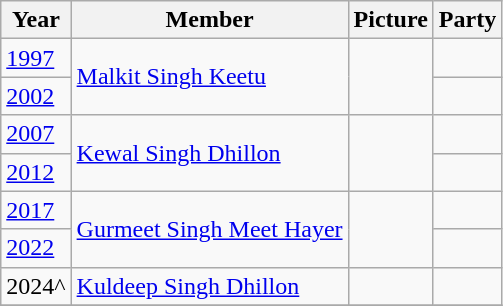<table class="wikitable sortable">
<tr>
<th>Year</th>
<th>Member</th>
<th>Picture</th>
<th colspan="2">Party</th>
</tr>
<tr>
<td><a href='#'>1997</a></td>
<td rowspan="2"><a href='#'>Malkit Singh Keetu</a></td>
<td rowspan="2"></td>
<td></td>
</tr>
<tr>
<td><a href='#'>2002</a></td>
<td></td>
</tr>
<tr>
<td><a href='#'>2007</a></td>
<td rowspan="2"><a href='#'>Kewal Singh Dhillon</a></td>
<td rowspan="2"></td>
<td></td>
</tr>
<tr>
<td><a href='#'>2012</a></td>
</tr>
<tr>
<td><a href='#'>2017</a></td>
<td rowspan=2><a href='#'>Gurmeet Singh Meet Hayer</a></td>
<td rowspan=2></td>
<td></td>
</tr>
<tr>
<td><a href='#'>2022</a></td>
</tr>
<tr>
<td>2024^</td>
<td><a href='#'>Kuldeep Singh Dhillon</a></td>
<td></td>
<td></td>
</tr>
<tr>
</tr>
</table>
